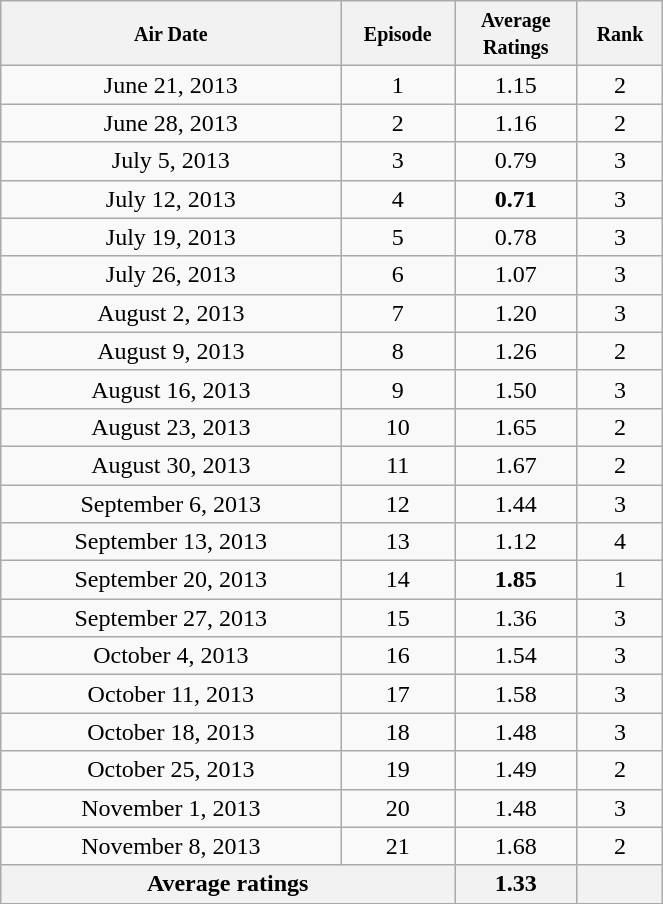<table class="wikitable" style="text-align:center;width:35%;">
<tr>
<th width="25%"><small>Air Date</small></th>
<th width="5%"><small>Episode</small></th>
<th width="6%"><small>Average Ratings</small></th>
<th width="4%"><small>Rank</small></th>
</tr>
<tr>
<td>June 21, 2013</td>
<td>1</td>
<td>1.15</td>
<td>2</td>
</tr>
<tr>
<td>June 28, 2013</td>
<td>2</td>
<td>1.16</td>
<td>2</td>
</tr>
<tr>
<td>July 5, 2013</td>
<td>3</td>
<td>0.79</td>
<td>3</td>
</tr>
<tr>
<td>July 12, 2013</td>
<td>4</td>
<td><span><strong>0.71</strong></span></td>
<td>3</td>
</tr>
<tr>
<td>July 19, 2013</td>
<td>5</td>
<td>0.78</td>
<td>3</td>
</tr>
<tr>
<td>July 26, 2013</td>
<td>6</td>
<td>1.07</td>
<td>3</td>
</tr>
<tr>
<td>August 2, 2013</td>
<td>7</td>
<td>1.20</td>
<td>3</td>
</tr>
<tr>
<td>August 9, 2013</td>
<td>8</td>
<td>1.26</td>
<td>2</td>
</tr>
<tr>
<td>August 16, 2013</td>
<td>9</td>
<td>1.50</td>
<td>3</td>
</tr>
<tr>
<td>August 23, 2013</td>
<td>10</td>
<td>1.65</td>
<td>2</td>
</tr>
<tr>
<td>August 30, 2013</td>
<td>11</td>
<td>1.67</td>
<td>2</td>
</tr>
<tr>
<td>September 6, 2013</td>
<td>12</td>
<td>1.44</td>
<td>3</td>
</tr>
<tr>
<td>September 13, 2013</td>
<td>13</td>
<td>1.12</td>
<td>4</td>
</tr>
<tr>
<td>September 20, 2013</td>
<td>14</td>
<td><span><strong>1.85</strong></span></td>
<td>1</td>
</tr>
<tr>
<td>September 27, 2013</td>
<td>15</td>
<td>1.36</td>
<td>3</td>
</tr>
<tr>
<td>October 4, 2013</td>
<td>16</td>
<td>1.54</td>
<td>3</td>
</tr>
<tr>
<td>October 11, 2013</td>
<td>17</td>
<td>1.58</td>
<td>3</td>
</tr>
<tr>
<td>October 18, 2013</td>
<td>18</td>
<td>1.48</td>
<td>3</td>
</tr>
<tr>
<td>October 25, 2013</td>
<td>19</td>
<td>1.49</td>
<td>2</td>
</tr>
<tr>
<td>November 1, 2013</td>
<td>20</td>
<td>1.48</td>
<td>3</td>
</tr>
<tr>
<td>November 8, 2013</td>
<td>21</td>
<td>1.68</td>
<td>2</td>
</tr>
<tr>
<th colspan="2">Average ratings</th>
<th>1.33</th>
<th></th>
</tr>
<tr>
</tr>
</table>
